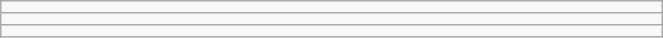<table class="wikitable" style=" text-align:center; font-size:110%;" width="35%">
<tr>
<td></td>
</tr>
<tr>
<td></td>
</tr>
<tr>
<td></td>
</tr>
</table>
